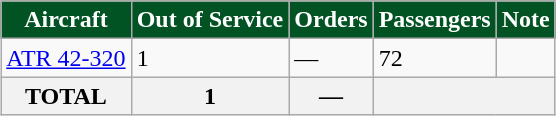<table class="wikitable" style="margin: 1em auto;">
<tr>
<th style="background:#025324; color:white;">Aircraft</th>
<th style="background:#025324; color:white;">Out of Service</th>
<th style="background:#025324; color:white;">Orders</th>
<th style="background:#025324; color:white;">Passengers</th>
<th style="background:#025324; color:white;">Note</th>
</tr>
<tr>
<td rowspan="1"><div><a href='#'>ATR 42-320</a></div></td>
<td rowspan="1"><div>1</div></td>
<td rowspan="1"><div>—</div></td>
<td rowspan="1"><div>72</div></td>
<td><div></div></td>
</tr>
<tr>
<th>TOTAL</th>
<th>1</th>
<th>—</th>
<th colspan="3"></th>
</tr>
</table>
